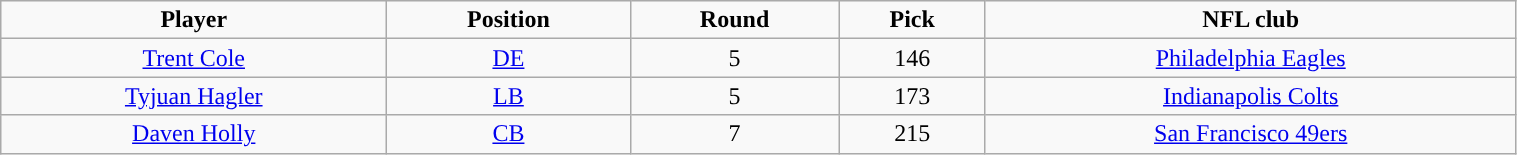<table class="wikitable" width="80%">
<tr align="center">
<td><strong>Player</strong></td>
<td><strong>Position</strong></td>
<td><strong>Round</strong></td>
<td><strong>Pick</strong></td>
<td><strong>NFL club</strong></td>
</tr>
<tr align="center" bgcolor="">
<td><a href='#'>Trent Cole</a></td>
<td><a href='#'>DE</a></td>
<td>5</td>
<td>146</td>
<td><a href='#'>Philadelphia Eagles</a></td>
</tr>
<tr align="center" bgcolor="">
<td><a href='#'>Tyjuan Hagler</a></td>
<td><a href='#'>LB</a></td>
<td>5</td>
<td>173</td>
<td><a href='#'>Indianapolis Colts</a></td>
</tr>
<tr align="center" bgcolor="">
<td><a href='#'>Daven Holly</a></td>
<td><a href='#'>CB</a></td>
<td>7</td>
<td>215</td>
<td><a href='#'>San Francisco 49ers</a></td>
</tr>
</table>
